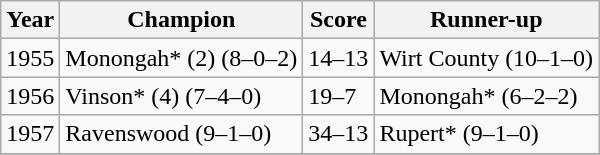<table class="wikitable">
<tr>
<th>Year</th>
<th>Champion</th>
<th>Score</th>
<th>Runner-up</th>
</tr>
<tr>
<td>1955</td>
<td>Monongah* (2) (8–0–2)</td>
<td>14–13</td>
<td>Wirt County (10–1–0)</td>
</tr>
<tr>
<td>1956</td>
<td>Vinson* (4) (7–4–0)</td>
<td>19–7</td>
<td>Monongah* (6–2–2)</td>
</tr>
<tr>
<td>1957</td>
<td>Ravenswood (9–1–0)</td>
<td>34–13</td>
<td>Rupert* (9–1–0)</td>
</tr>
<tr>
</tr>
</table>
